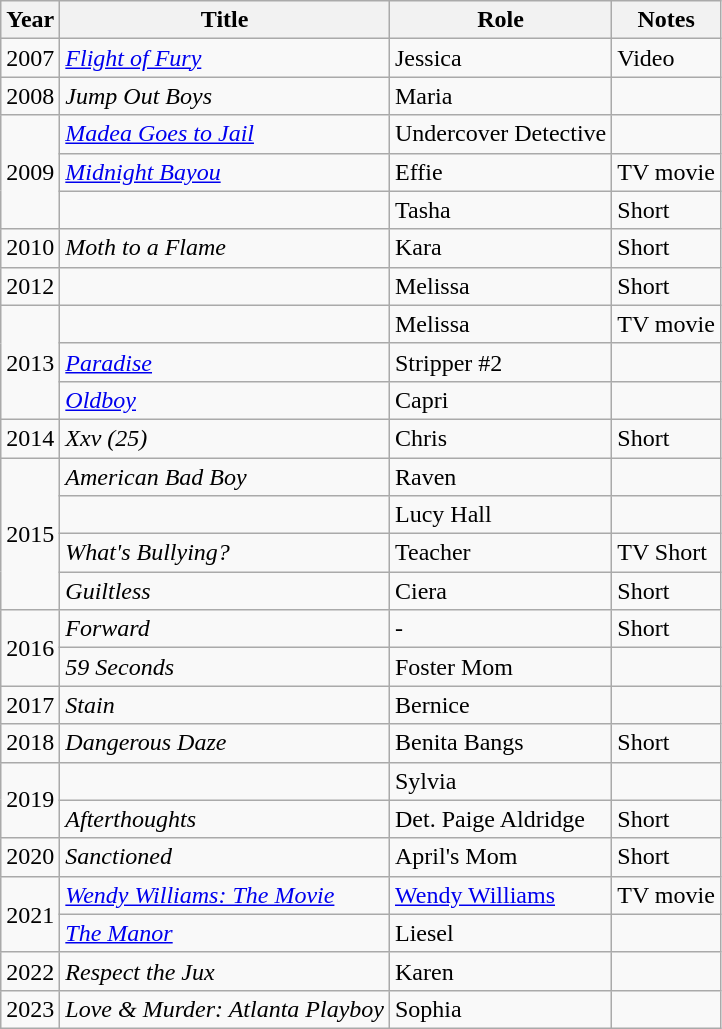<table class="wikitable sortable">
<tr>
<th>Year</th>
<th>Title</th>
<th>Role</th>
<th>Notes</th>
</tr>
<tr>
<td>2007</td>
<td><em><a href='#'>Flight of Fury</a></em></td>
<td>Jessica</td>
<td>Video</td>
</tr>
<tr>
<td>2008</td>
<td><em>Jump Out Boys</em></td>
<td>Maria</td>
<td></td>
</tr>
<tr>
<td rowspan=3>2009</td>
<td><em><a href='#'>Madea Goes to Jail</a></em></td>
<td>Undercover Detective</td>
<td></td>
</tr>
<tr>
<td><em><a href='#'>Midnight Bayou</a></em></td>
<td>Effie</td>
<td>TV movie</td>
</tr>
<tr>
<td><em></em></td>
<td>Tasha</td>
<td>Short</td>
</tr>
<tr>
<td>2010</td>
<td><em>Moth to a Flame</em></td>
<td>Kara</td>
<td>Short</td>
</tr>
<tr>
<td>2012</td>
<td><em></em></td>
<td>Melissa</td>
<td>Short</td>
</tr>
<tr>
<td rowspan=3>2013</td>
<td><em></em></td>
<td>Melissa</td>
<td>TV movie</td>
</tr>
<tr>
<td><em><a href='#'>Paradise</a></em></td>
<td>Stripper #2</td>
<td></td>
</tr>
<tr>
<td><em><a href='#'>Oldboy</a></em></td>
<td>Capri</td>
<td></td>
</tr>
<tr>
<td>2014</td>
<td><em>Xxv (25)</em></td>
<td>Chris</td>
<td>Short</td>
</tr>
<tr>
<td rowspan=4>2015</td>
<td><em>American Bad Boy</em></td>
<td>Raven</td>
<td></td>
</tr>
<tr>
<td><em></em></td>
<td>Lucy Hall</td>
<td></td>
</tr>
<tr>
<td><em>What's Bullying?</em></td>
<td>Teacher</td>
<td>TV Short</td>
</tr>
<tr>
<td><em>Guiltless</em></td>
<td>Ciera</td>
<td>Short</td>
</tr>
<tr>
<td rowspan=2>2016</td>
<td><em>Forward</em></td>
<td>-</td>
<td>Short</td>
</tr>
<tr>
<td><em>59 Seconds</em></td>
<td>Foster Mom</td>
<td></td>
</tr>
<tr>
<td>2017</td>
<td><em>Stain</em></td>
<td>Bernice</td>
<td></td>
</tr>
<tr>
<td>2018</td>
<td><em>Dangerous Daze</em></td>
<td>Benita Bangs</td>
<td>Short</td>
</tr>
<tr>
<td rowspan=2>2019</td>
<td><em></em></td>
<td>Sylvia</td>
<td></td>
</tr>
<tr>
<td><em>Afterthoughts</em></td>
<td>Det. Paige Aldridge</td>
<td>Short</td>
</tr>
<tr>
<td>2020</td>
<td><em>Sanctioned</em></td>
<td>April's Mom</td>
<td>Short</td>
</tr>
<tr>
<td rowspan=2>2021</td>
<td><em><a href='#'>Wendy Williams: The Movie</a></em></td>
<td><a href='#'>Wendy Williams</a></td>
<td>TV movie</td>
</tr>
<tr>
<td><em><a href='#'>The Manor</a></em></td>
<td>Liesel</td>
<td></td>
</tr>
<tr>
<td>2022</td>
<td><em>Respect the Jux</em></td>
<td>Karen</td>
<td></td>
</tr>
<tr>
<td>2023</td>
<td><em>Love & Murder: Atlanta Playboy</em></td>
<td>Sophia</td>
<td></td>
</tr>
</table>
